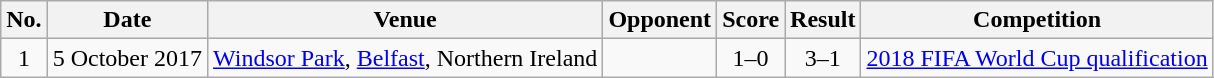<table class="wikitable">
<tr>
<th scope=col>No.</th>
<th scope=col>Date</th>
<th scope=col>Venue</th>
<th scope=col>Opponent</th>
<th scope=col>Score</th>
<th scope=col>Result</th>
<th scope=col>Competition</th>
</tr>
<tr>
<td align=center>1</td>
<td>5 October 2017</td>
<td><a href='#'>Windsor Park</a>, <a href='#'>Belfast</a>, Northern Ireland</td>
<td></td>
<td align=center>1–0</td>
<td align=center>3–1</td>
<td><a href='#'>2018 FIFA World Cup qualification</a></td>
</tr>
</table>
